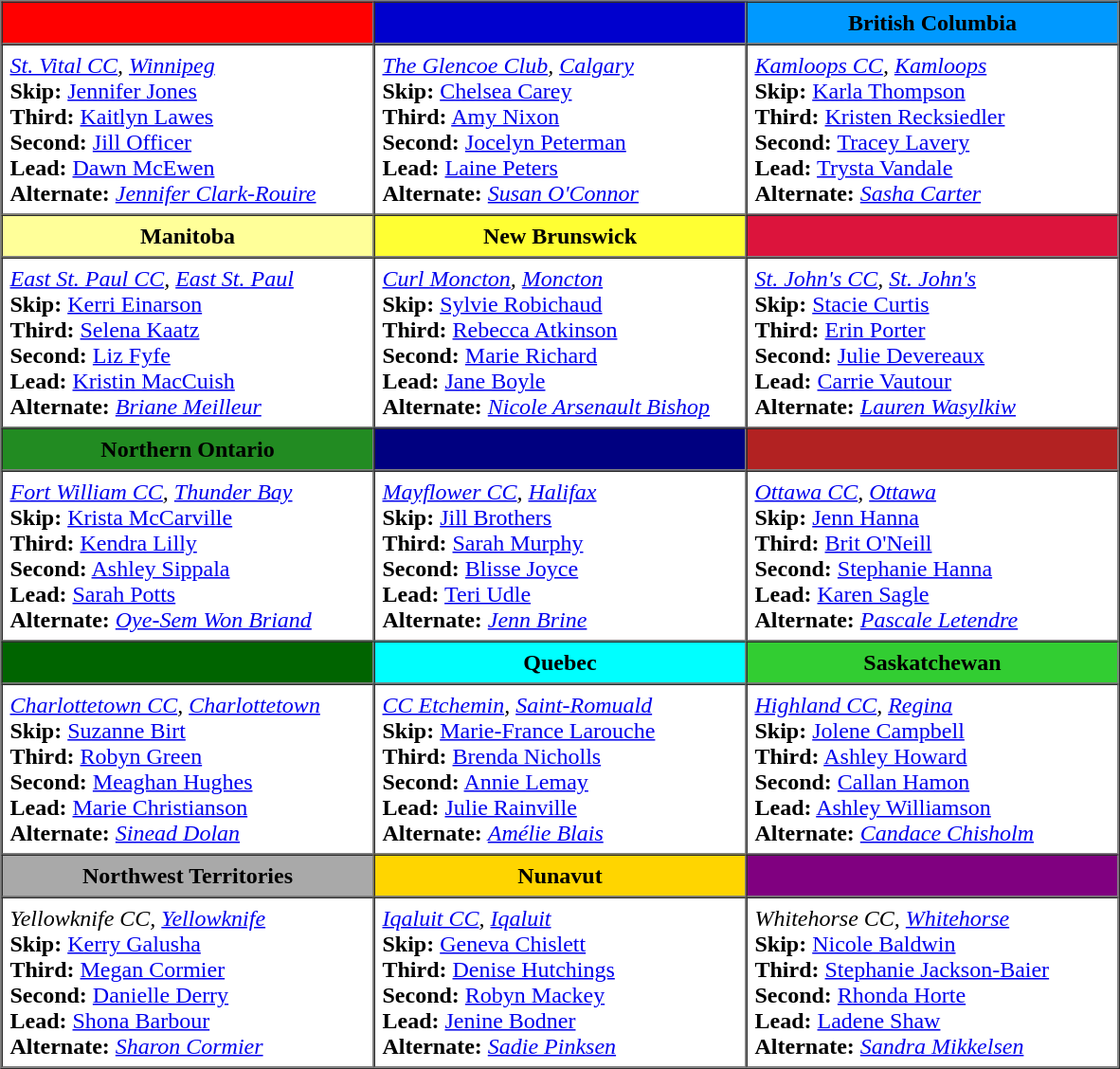<table border=1 cellpadding=5 cellspacing=0>
<tr>
<th bgcolor="#FF0000" width="250"> </th>
<th bgcolor="#0000CD" width="250"> </th>
<th bgcolor="#0099FF" width="250"> British Columbia</th>
</tr>
<tr>
<td><em><a href='#'>St. Vital CC</a>, <a href='#'>Winnipeg</a></em><br><strong>Skip:</strong> <a href='#'>Jennifer Jones</a><br>
<strong>Third:</strong> <a href='#'>Kaitlyn Lawes</a><br>
<strong>Second:</strong> <a href='#'>Jill Officer</a><br>
<strong>Lead:</strong> <a href='#'>Dawn McEwen</a><br>
<strong>Alternate:</strong> <em><a href='#'>Jennifer Clark-Rouire</a></em></td>
<td><em><a href='#'>The Glencoe Club</a>, <a href='#'>Calgary</a></em><br><strong>Skip:</strong> <a href='#'>Chelsea Carey</a><br>
<strong>Third:</strong> <a href='#'>Amy Nixon</a><br>
<strong>Second:</strong> <a href='#'>Jocelyn Peterman</a><br>
<strong>Lead:</strong> <a href='#'>Laine Peters</a><br>
<strong>Alternate:</strong> <em><a href='#'>Susan O'Connor</a></em></td>
<td><em><a href='#'>Kamloops CC</a>, <a href='#'>Kamloops</a></em><br><strong>Skip:</strong> <a href='#'>Karla Thompson</a><br> 
<strong>Third:</strong> <a href='#'>Kristen Recksiedler</a><br>
<strong>Second:</strong> <a href='#'>Tracey Lavery</a><br>
<strong>Lead:</strong> <a href='#'>Trysta Vandale</a><br>
<strong>Alternate:</strong> <em><a href='#'>Sasha Carter</a></em></td>
</tr>
<tr border=1 cellpadding=5 cellspacing=0>
<th bgcolor="#FFFF99" width="250"> Manitoba</th>
<th bgcolor="#FFFF33" width="250"> New Brunswick</th>
<th bgcolor="#DC143C" width="250"> </th>
</tr>
<tr>
<td><em><a href='#'>East St. Paul CC</a>, <a href='#'>East St. Paul</a></em><br><strong>Skip:</strong> <a href='#'>Kerri Einarson</a><br>
<strong>Third:</strong> <a href='#'>Selena Kaatz</a><br>
<strong>Second:</strong> <a href='#'>Liz Fyfe</a><br>
<strong>Lead:</strong> <a href='#'>Kristin MacCuish</a><br>
<strong>Alternate:</strong> <em><a href='#'>Briane Meilleur</a></em></td>
<td><em><a href='#'>Curl Moncton</a>, <a href='#'>Moncton</a></em><br><strong>Skip:</strong> <a href='#'>Sylvie Robichaud</a><br>
<strong>Third:</strong> <a href='#'>Rebecca Atkinson</a><br>
<strong>Second:</strong> <a href='#'>Marie Richard</a><br>
<strong>Lead:</strong> <a href='#'>Jane Boyle</a><br>
<strong>Alternate:</strong> <em><a href='#'>Nicole Arsenault Bishop</a></em></td>
<td><em><a href='#'>St. John's CC</a>, <a href='#'>St. John's</a></em><br><strong>Skip:</strong> <a href='#'>Stacie Curtis</a><br>
<strong>Third:</strong> <a href='#'>Erin Porter</a><br>
<strong>Second:</strong> <a href='#'>Julie Devereaux</a><br>
<strong>Lead:</strong> <a href='#'>Carrie Vautour</a><br>
<strong>Alternate:</strong> <em><a href='#'>Lauren Wasylkiw</a></em></td>
</tr>
<tr border=1 cellpadding=5 cellspacing=0>
<th bgcolor="#228B22" width="250"> Northern Ontario</th>
<th bgcolor="#000080" width="250"> </th>
<th bgcolor="#B22222" width="250"> </th>
</tr>
<tr>
<td><em><a href='#'>Fort William CC</a>, <a href='#'>Thunder Bay</a></em><br><strong>Skip:</strong> <a href='#'>Krista McCarville</a><br>
<strong>Third:</strong> <a href='#'>Kendra Lilly</a><br>
<strong>Second:</strong> <a href='#'>Ashley Sippala</a><br>
<strong>Lead:</strong> <a href='#'>Sarah Potts</a><br>
<strong>Alternate:</strong> <em><a href='#'>Oye-Sem Won Briand</a></em></td>
<td><em><a href='#'>Mayflower CC</a>, <a href='#'>Halifax</a></em><br><strong>Skip:</strong> <a href='#'>Jill Brothers</a><br>
<strong>Third:</strong> <a href='#'>Sarah Murphy</a><br>
<strong>Second:</strong> <a href='#'>Blisse Joyce</a><br>
<strong>Lead:</strong> <a href='#'>Teri Udle</a><br>
<strong>Alternate:</strong> <em><a href='#'>Jenn Brine</a></em></td>
<td><em><a href='#'>Ottawa CC</a>, <a href='#'>Ottawa</a></em><br><strong>Skip:</strong> <a href='#'>Jenn Hanna</a><br>
<strong>Third:</strong> <a href='#'>Brit O'Neill</a><br>
<strong>Second:</strong> <a href='#'>Stephanie Hanna</a><br>
<strong>Lead:</strong> <a href='#'>Karen Sagle</a><br>
<strong>Alternate:</strong> <em><a href='#'>Pascale Letendre</a></em></td>
</tr>
<tr border=1 cellpadding=5 cellspacing=0>
<th bgcolor="#006400" width="250"> </th>
<th bgcolor="#00FFFF" width="250"> Quebec</th>
<th bgcolor="#32CD32" width="250"> Saskatchewan</th>
</tr>
<tr>
<td><em><a href='#'>Charlottetown CC</a>, <a href='#'>Charlottetown</a></em><br><strong>Skip:</strong> <a href='#'>Suzanne Birt</a><br>
<strong>Third:</strong> <a href='#'>Robyn Green</a><br>
<strong>Second:</strong> <a href='#'>Meaghan Hughes</a><br>
<strong>Lead:</strong> <a href='#'>Marie Christianson</a> <br>
<strong>Alternate:</strong> <em><a href='#'>Sinead Dolan</a></em></td>
<td><em><a href='#'>CC Etchemin</a>, <a href='#'>Saint-Romuald</a></em><br><strong>Skip:</strong> <a href='#'>Marie-France Larouche</a><br>
<strong>Third:</strong> <a href='#'>Brenda Nicholls</a><br>
<strong>Second:</strong> <a href='#'>Annie Lemay</a><br>
<strong>Lead:</strong> <a href='#'>Julie Rainville</a><br>
<strong>Alternate:</strong> <em><a href='#'>Amélie Blais</a></em></td>
<td><em><a href='#'>Highland CC</a>, <a href='#'>Regina</a></em><br><strong>Skip:</strong> <a href='#'>Jolene Campbell</a><br>
<strong>Third:</strong> <a href='#'>Ashley Howard</a><br>
<strong>Second:</strong> <a href='#'>Callan Hamon</a><br>
<strong>Lead:</strong> <a href='#'>Ashley Williamson</a> <br>
<strong>Alternate:</strong> <em><a href='#'>Candace Chisholm</a></em></td>
</tr>
<tr border=1 cellpadding=5 cellspacing=0>
<th bgcolor="#A9A9A9" width="250"> Northwest Territories</th>
<th bgcolor="#FFDD500" width="250"> Nunavut</th>
<th bgcolor="#800080" width="250"> </th>
</tr>
<tr>
<td><em>Yellowknife CC, <a href='#'>Yellowknife</a></em><br><strong>Skip:</strong> <a href='#'>Kerry Galusha</a><br>
<strong>Third:</strong> <a href='#'>Megan Cormier</a><br>
<strong>Second:</strong> <a href='#'>Danielle Derry</a><br>
<strong>Lead:</strong> <a href='#'>Shona Barbour</a><br>
<strong>Alternate:</strong> <em><a href='#'>Sharon Cormier</a></em></td>
<td><em><a href='#'>Iqaluit CC</a>, <a href='#'>Iqaluit</a></em><br><strong>Skip:</strong> <a href='#'>Geneva Chislett</a><br>
<strong>Third:</strong> <a href='#'>Denise Hutchings</a><br>
<strong>Second:</strong> <a href='#'>Robyn Mackey</a><br>
<strong>Lead:</strong> <a href='#'>Jenine Bodner</a> <br>
<strong>Alternate:</strong> <em><a href='#'>Sadie Pinksen</a></em></td>
<td><em>Whitehorse CC, <a href='#'>Whitehorse</a></em><br><strong>Skip:</strong> <a href='#'>Nicole Baldwin</a><br>
<strong>Third:</strong> <a href='#'>Stephanie Jackson-Baier</a><br>
<strong>Second:</strong> <a href='#'>Rhonda Horte</a><br>
<strong>Lead:</strong> <a href='#'>Ladene Shaw</a><br>
<strong>Alternate:</strong> <em><a href='#'>Sandra Mikkelsen</a></em></td>
</tr>
</table>
